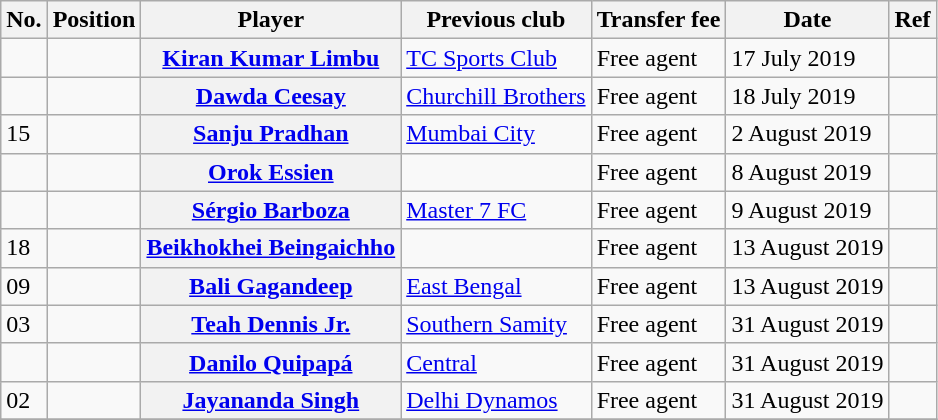<table class="wikitable plainrowheaders" style="text-align:center; text-align:left">
<tr>
<th>No.</th>
<th scope="col">Position</th>
<th scope="col">Player</th>
<th scope="col">Previous club</th>
<th scope="col">Transfer fee</th>
<th scope="col">Date</th>
<th scope="col">Ref</th>
</tr>
<tr>
<td></td>
<td></td>
<th scope="row"><a href='#'>Kiran Kumar Limbu</a></th>
<td> <a href='#'>TC Sports Club</a></td>
<td>Free agent</td>
<td>17 July 2019</td>
<td></td>
</tr>
<tr>
<td></td>
<td></td>
<th scope="row"><a href='#'>Dawda Ceesay</a></th>
<td> <a href='#'>Churchill Brothers</a></td>
<td>Free agent</td>
<td>18 July 2019</td>
<td></td>
</tr>
<tr>
<td>15</td>
<td></td>
<th scope="row"><a href='#'>Sanju Pradhan</a></th>
<td> <a href='#'>Mumbai City</a></td>
<td>Free agent</td>
<td>2 August 2019</td>
<td></td>
</tr>
<tr>
<td></td>
<td></td>
<th scope="row"><a href='#'>Orok Essien</a></th>
<td></td>
<td>Free agent</td>
<td>8 August 2019</td>
<td></td>
</tr>
<tr>
<td></td>
<td></td>
<th scope="row"><a href='#'>Sérgio Barboza</a></th>
<td><a href='#'>Master 7 FC</a></td>
<td>Free agent</td>
<td>9 August 2019</td>
<td></td>
</tr>
<tr>
<td>18</td>
<td></td>
<th scope="row"><a href='#'>Beikhokhei Beingaichho</a></th>
<td></td>
<td>Free agent</td>
<td>13 August 2019</td>
<td></td>
</tr>
<tr>
<td>09</td>
<td></td>
<th scope="row"><a href='#'>Bali Gagandeep</a></th>
<td> <a href='#'>East Bengal</a></td>
<td>Free agent</td>
<td>13 August 2019</td>
<td></td>
</tr>
<tr>
<td>03</td>
<td></td>
<th scope="row"><a href='#'>Teah Dennis Jr.</a></th>
<td> <a href='#'>Southern Samity</a></td>
<td>Free agent</td>
<td>31 August 2019</td>
<td></td>
</tr>
<tr>
<td></td>
<td></td>
<th scope="row"> <a href='#'>Danilo Quipapá</a></th>
<td> <a href='#'>Central</a></td>
<td>Free agent</td>
<td>31 August 2019</td>
<td></td>
</tr>
<tr>
<td>02</td>
<td></td>
<th scope="row"><a href='#'>Jayananda Singh</a></th>
<td> <a href='#'>Delhi Dynamos</a></td>
<td>Free agent</td>
<td>31 August 2019</td>
<td></td>
</tr>
<tr>
</tr>
</table>
